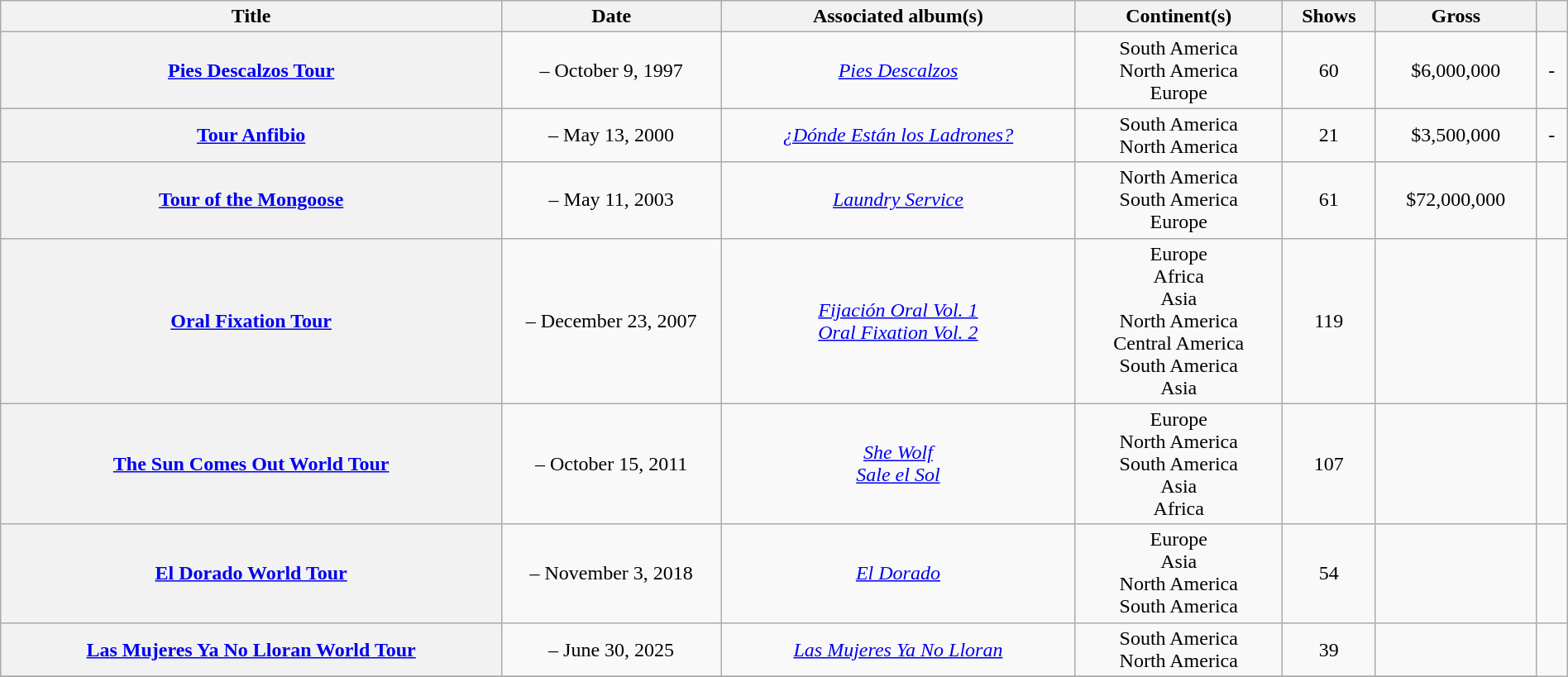<table class="wikitable sortable plainrowheaders" style="text-align:center;" width=100%>
<tr>
<th scope="col">Title</th>
<th scope="col" width=14%>Date</th>
<th scope="col">Associated album(s)</th>
<th scope="col">Continent(s)</th>
<th scope="col">Shows</th>
<th scope="col">Gross</th>
<th scope="col" width=2% class="unsortable"></th>
</tr>
<tr>
<th scope="row"><a href='#'>Pies Descalzos Tour</a></th>
<td> – October 9, 1997</td>
<td><em><a href='#'>Pies Descalzos</a></em></td>
<td>South America<br>North America<br>Europe</td>
<td>60</td>
<td>$6,000,000</td>
<td>-<br></td>
</tr>
<tr>
<th scope="row"><a href='#'>Tour Anfibio</a></th>
<td> – May 13, 2000</td>
<td><em><a href='#'>¿Dónde Están los Ladrones?</a></em></td>
<td>South America<br>North America</td>
<td>21</td>
<td>$3,500,000</td>
<td>-</td>
</tr>
<tr>
<th scope="row"><a href='#'>Tour of the Mongoose</a></th>
<td> – May 11, 2003</td>
<td><em><a href='#'>Laundry Service</a></em></td>
<td>North America<br>South America<br>Europe</td>
<td>61</td>
<td>$72,000,000</td>
<td><br><br></td>
</tr>
<tr>
<th scope="row"><a href='#'>Oral Fixation Tour</a></th>
<td> – December 23, 2007</td>
<td><em><a href='#'>Fijación Oral Vol. 1</a></em><br><em><a href='#'>Oral Fixation Vol. 2</a></em></td>
<td> Europe<br>Africa<br>Asia<br>North America<br>Central America<br>South America<br>Asia</td>
<td>119</td>
<td></td>
<td><br></td>
</tr>
<tr>
<th scope="row"><a href='#'>The Sun Comes Out World Tour</a></th>
<td> – October 15, 2011</td>
<td><em><a href='#'>She Wolf</a></em><br><em><a href='#'>Sale el Sol</a></em></td>
<td> Europe<br>North America<br>South America<br>Asia<br>Africa</td>
<td>107</td>
<td></td>
<td><br></td>
</tr>
<tr>
<th scope="row"><a href='#'>El Dorado World Tour</a></th>
<td> – November 3, 2018</td>
<td><em><a href='#'>El Dorado</a></em></td>
<td> Europe<br>Asia<br>North America<br>South America</td>
<td>54</td>
<td></td>
<td><br></td>
</tr>
<tr>
<th scope="row"><a href='#'>Las Mujeres Ya No Lloran World Tour</a></th>
<td> – June 30, 2025</td>
<td><em><a href='#'>Las Mujeres Ya No Lloran</a></em></td>
<td> South America<br>North America</td>
<td>39</td>
<td></td>
</tr>
<tr>
</tr>
</table>
